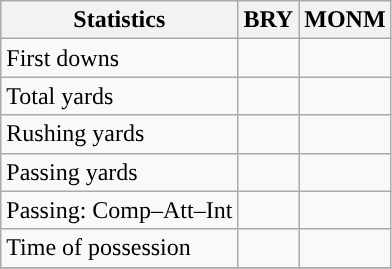<table class="wikitable" style="float: left;">
<tr>
<th>Statistics</th>
<th>BRY</th>
<th>MONM</th>
</tr>
<tr>
<td>First downs</td>
<td></td>
<td></td>
</tr>
<tr>
<td>Total yards</td>
<td></td>
<td></td>
</tr>
<tr>
<td>Rushing yards</td>
<td></td>
<td></td>
</tr>
<tr>
<td>Passing yards</td>
<td></td>
<td></td>
</tr>
<tr>
<td>Passing: Comp–Att–Int</td>
<td></td>
<td></td>
</tr>
<tr>
<td>Time of possession</td>
<td></td>
<td></td>
</tr>
<tr>
</tr>
</table>
